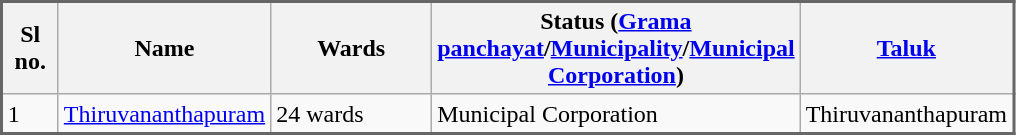<table class="wikitable sortable" style="border-collapse: collapse; border: 2px #666666 solid; font-size: x-big; font-family: verdana">
<tr>
<th width="30px">Sl no.</th>
<th width="100px">Name</th>
<th width="100px">Wards</th>
<th width="130px">Status (<a href='#'>Grama panchayat</a>/<a href='#'>Municipality</a>/<a href='#'>Municipal Corporation</a>)</th>
<th width="100px"><a href='#'>Taluk</a></th>
</tr>
<tr>
<td>1</td>
<td><a href='#'>Thiruvananthapuram</a></td>
<td>24 wards</td>
<td>Municipal Corporation</td>
<td>Thiruvananthapuram</td>
</tr>
</table>
